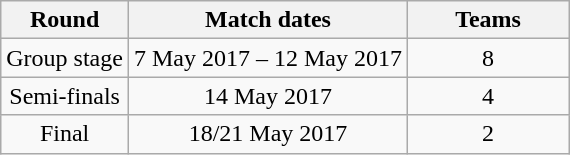<table class="wikitable" style="text-align:center">
<tr>
<th>Round</th>
<th>Match dates</th>
<th style="width:100px;">Teams</th>
</tr>
<tr>
<td>Group stage</td>
<td>7 May 2017 – 12 May 2017</td>
<td>8</td>
</tr>
<tr>
<td>Semi-finals</td>
<td>14 May 2017</td>
<td>4</td>
</tr>
<tr>
<td>Final</td>
<td>18/21 May 2017</td>
<td>2</td>
</tr>
</table>
